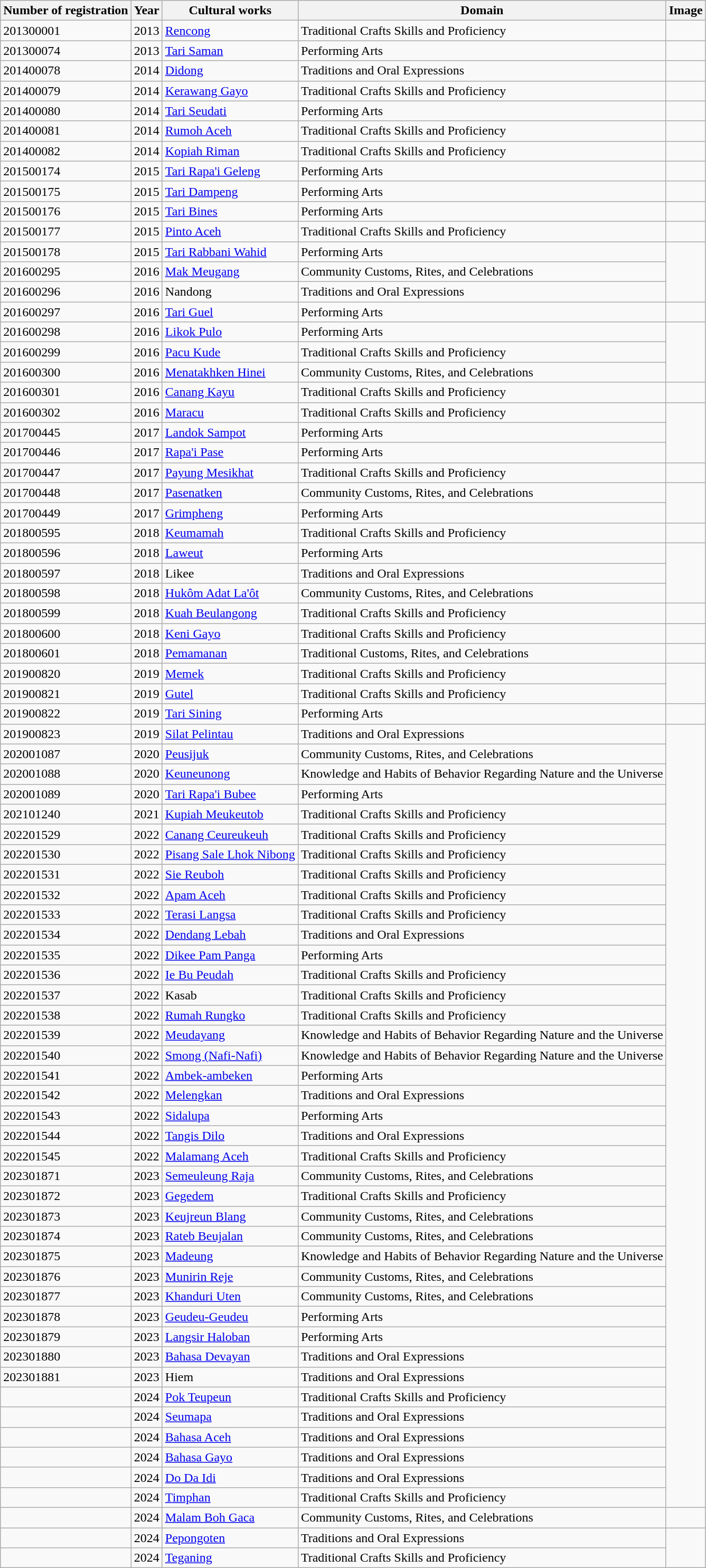<table class = "wikitable sortable">
<tr>
<th>Number of registration</th>
<th>Year</th>
<th>Cultural works</th>
<th>Domain</th>
<th>Image</th>
</tr>
<tr>
<td>201300001</td>
<td>2013</td>
<td><a href='#'>Rencong</a></td>
<td>Traditional Crafts Skills and Proficiency</td>
<td></td>
</tr>
<tr>
<td>201300074</td>
<td>2013</td>
<td><a href='#'>Tari Saman</a></td>
<td>Performing Arts</td>
<td></td>
</tr>
<tr>
<td>201400078</td>
<td>2014</td>
<td><a href='#'>Didong</a></td>
<td>Traditions and Oral Expressions</td>
<td></td>
</tr>
<tr>
<td>201400079</td>
<td>2014</td>
<td><a href='#'>Kerawang Gayo</a></td>
<td>Traditional Crafts Skills and Proficiency</td>
<td></td>
</tr>
<tr>
<td>201400080</td>
<td>2014</td>
<td><a href='#'>Tari Seudati</a></td>
<td>Performing Arts</td>
<td></td>
</tr>
<tr>
<td>201400081</td>
<td>2014</td>
<td><a href='#'>Rumoh Aceh</a></td>
<td>Traditional Crafts Skills and Proficiency</td>
<td></td>
</tr>
<tr>
<td>201400082</td>
<td>2014</td>
<td><a href='#'>Kopiah Riman</a></td>
<td>Traditional Crafts Skills and Proficiency</td>
</tr>
<tr>
<td>201500174</td>
<td>2015</td>
<td><a href='#'>Tari Rapa'i Geleng</a></td>
<td>Performing Arts</td>
<td></td>
</tr>
<tr>
<td>201500175</td>
<td>2015</td>
<td><a href='#'>Tari Dampeng</a></td>
<td>Performing Arts</td>
</tr>
<tr>
<td>201500176</td>
<td>2015</td>
<td><a href='#'>Tari Bines</a></td>
<td>Performing Arts</td>
<td></td>
</tr>
<tr>
<td>201500177</td>
<td>2015</td>
<td><a href='#'>Pinto Aceh</a></td>
<td>Traditional Crafts Skills and Proficiency</td>
<td></td>
</tr>
<tr>
<td>201500178</td>
<td>2015</td>
<td><a href='#'>Tari Rabbani Wahid</a></td>
<td>Performing Arts</td>
</tr>
<tr>
<td>201600295</td>
<td>2016</td>
<td><a href='#'>Mak Meugang</a></td>
<td>Community Customs, Rites, and Celebrations</td>
</tr>
<tr>
<td>201600296</td>
<td>2016</td>
<td>Nandong</td>
<td>Traditions and Oral Expressions</td>
</tr>
<tr>
<td>201600297</td>
<td>2016</td>
<td><a href='#'>Tari Guel</a></td>
<td>Performing Arts</td>
<td></td>
</tr>
<tr>
<td>201600298</td>
<td>2016</td>
<td><a href='#'>Likok Pulo</a></td>
<td>Performing Arts</td>
</tr>
<tr>
<td>201600299</td>
<td>2016</td>
<td><a href='#'>Pacu Kude</a></td>
<td>Traditional Crafts Skills and Proficiency</td>
</tr>
<tr>
<td>201600300</td>
<td>2016</td>
<td><a href='#'>Menatakhken Hinei</a></td>
<td>Community Customs, Rites, and Celebrations</td>
</tr>
<tr>
<td>201600301</td>
<td>2016</td>
<td><a href='#'>Canang Kayu</a></td>
<td>Traditional Crafts Skills and Proficiency</td>
<td></td>
</tr>
<tr>
<td>201600302</td>
<td>2016</td>
<td><a href='#'>Maracu</a></td>
<td>Traditional Crafts Skills and Proficiency</td>
</tr>
<tr>
<td>201700445</td>
<td>2017</td>
<td><a href='#'>Landok Sampot</a></td>
<td>Performing Arts</td>
</tr>
<tr>
<td>201700446</td>
<td>2017</td>
<td><a href='#'>Rapa'i Pase</a></td>
<td>Performing Arts</td>
</tr>
<tr>
<td>201700447</td>
<td>2017</td>
<td><a href='#'>Payung Mesikhat</a></td>
<td>Traditional Crafts Skills and Proficiency</td>
<td></td>
</tr>
<tr>
<td>201700448</td>
<td>2017</td>
<td><a href='#'>Pasenatken</a></td>
<td>Community Customs, Rites, and Celebrations</td>
</tr>
<tr>
<td>201700449</td>
<td>2017</td>
<td><a href='#'>Grimpheng</a></td>
<td>Performing Arts</td>
</tr>
<tr>
<td>201800595</td>
<td>2018</td>
<td><a href='#'>Keumamah</a></td>
<td>Traditional Crafts Skills and Proficiency</td>
<td></td>
</tr>
<tr>
<td>201800596</td>
<td>2018</td>
<td><a href='#'>Laweut</a></td>
<td>Performing Arts</td>
</tr>
<tr>
<td>201800597</td>
<td>2018</td>
<td>Likee</td>
<td>Traditions and Oral Expressions</td>
</tr>
<tr>
<td>201800598</td>
<td>2018</td>
<td><a href='#'>Hukôm Adat La'ôt</a></td>
<td>Community Customs, Rites, and Celebrations</td>
</tr>
<tr>
<td>201800599</td>
<td>2018</td>
<td><a href='#'>Kuah Beulangong</a></td>
<td>Traditional Crafts Skills and Proficiency</td>
<td></td>
</tr>
<tr>
<td>201800600</td>
<td>2018</td>
<td><a href='#'>Keni Gayo</a></td>
<td>Traditional Crafts Skills and Proficiency</td>
</tr>
<tr>
<td>201800601</td>
<td>2018</td>
<td><a href='#'>Pemamanan</a></td>
<td>Traditional Customs, Rites, and Celebrations</td>
<td></td>
</tr>
<tr>
<td>201900820</td>
<td>2019</td>
<td><a href='#'>Memek</a></td>
<td>Traditional Crafts Skills and Proficiency</td>
</tr>
<tr>
<td>201900821</td>
<td>2019</td>
<td><a href='#'>Gutel</a></td>
<td>Traditional Crafts Skills and Proficiency</td>
</tr>
<tr>
<td>201900822</td>
<td>2019</td>
<td><a href='#'>Tari Sining</a></td>
<td>Performing Arts</td>
<td></td>
</tr>
<tr>
<td>201900823</td>
<td>2019</td>
<td><a href='#'>Silat Pelintau</a></td>
<td>Traditions and Oral Expressions</td>
</tr>
<tr>
<td>202001087</td>
<td>2020</td>
<td><a href='#'>Peusijuk</a></td>
<td>Community Customs, Rites, and Celebrations</td>
</tr>
<tr>
<td>202001088</td>
<td>2020</td>
<td><a href='#'>Keuneunong</a></td>
<td>Knowledge and Habits of Behavior Regarding Nature and the Universe</td>
</tr>
<tr>
<td>202001089</td>
<td>2020</td>
<td><a href='#'>Tari Rapa'i Bubee</a></td>
<td>Performing Arts</td>
</tr>
<tr>
<td>202101240</td>
<td>2021</td>
<td><a href='#'>Kupiah Meukeutob</a></td>
<td>Traditional Crafts Skills and Proficiency</td>
</tr>
<tr>
<td>202201529</td>
<td>2022</td>
<td><a href='#'>Canang Ceureukeuh</a></td>
<td>Traditional Crafts Skills and Proficiency</td>
</tr>
<tr>
<td>202201530</td>
<td>2022</td>
<td><a href='#'>Pisang Sale Lhok Nibong</a></td>
<td>Traditional Crafts Skills and Proficiency</td>
</tr>
<tr>
<td>202201531</td>
<td>2022</td>
<td><a href='#'>Sie Reuboh</a></td>
<td>Traditional Crafts Skills and Proficiency</td>
</tr>
<tr>
<td>202201532</td>
<td>2022</td>
<td><a href='#'>Apam Aceh</a></td>
<td>Traditional Crafts Skills and Proficiency</td>
</tr>
<tr>
<td>202201533</td>
<td>2022</td>
<td><a href='#'>Terasi Langsa</a></td>
<td>Traditional Crafts Skills and Proficiency</td>
</tr>
<tr>
<td>202201534</td>
<td>2022</td>
<td><a href='#'>Dendang Lebah</a></td>
<td>Traditions and Oral Expressions</td>
</tr>
<tr>
<td>202201535</td>
<td>2022</td>
<td><a href='#'>Dikee Pam Panga</a></td>
<td>Performing Arts</td>
</tr>
<tr>
<td>202201536</td>
<td>2022</td>
<td><a href='#'>Ie Bu Peudah</a></td>
<td>Traditional Crafts Skills and Proficiency</td>
</tr>
<tr>
<td>202201537</td>
<td>2022</td>
<td>Kasab</td>
<td>Traditional Crafts Skills and Proficiency</td>
</tr>
<tr>
<td>202201538</td>
<td>2022</td>
<td><a href='#'>Rumah Rungko</a></td>
<td>Traditional Crafts Skills and Proficiency</td>
</tr>
<tr>
<td>202201539</td>
<td>2022</td>
<td><a href='#'>Meudayang</a></td>
<td>Knowledge and Habits of Behavior Regarding Nature and the Universe</td>
</tr>
<tr>
<td>202201540</td>
<td>2022</td>
<td><a href='#'>Smong (Nafi-Nafi)</a></td>
<td>Knowledge and Habits of Behavior Regarding Nature and the Universe</td>
</tr>
<tr>
<td>202201541</td>
<td>2022</td>
<td><a href='#'>Ambek-ambeken</a></td>
<td>Performing Arts</td>
</tr>
<tr>
<td>202201542</td>
<td>2022</td>
<td><a href='#'>Melengkan</a></td>
<td>Traditions and Oral Expressions</td>
</tr>
<tr>
<td>202201543</td>
<td>2022</td>
<td><a href='#'>Sidalupa</a></td>
<td>Performing Arts</td>
</tr>
<tr>
<td>202201544</td>
<td>2022</td>
<td><a href='#'>Tangis Dilo</a></td>
<td>Traditions and Oral Expressions</td>
</tr>
<tr>
<td>202201545</td>
<td>2022</td>
<td><a href='#'>Malamang Aceh</a></td>
<td>Traditional Crafts Skills and Proficiency</td>
</tr>
<tr>
<td>202301871</td>
<td>2023</td>
<td><a href='#'>Semeuleung Raja</a></td>
<td>Community Customs, Rites, and Celebrations</td>
</tr>
<tr>
<td>202301872</td>
<td>2023</td>
<td><a href='#'>Gegedem</a></td>
<td>Traditional Crafts Skills and Proficiency</td>
</tr>
<tr>
<td>202301873</td>
<td>2023</td>
<td><a href='#'>Keujreun Blang</a></td>
<td>Community Customs, Rites, and Celebrations</td>
</tr>
<tr>
<td>202301874</td>
<td>2023</td>
<td><a href='#'>Rateb Beujalan</a></td>
<td>Community Customs, Rites, and Celebrations</td>
</tr>
<tr>
<td>202301875</td>
<td>2023</td>
<td><a href='#'>Madeung</a></td>
<td>Knowledge and Habits of Behavior Regarding Nature and the Universe</td>
</tr>
<tr>
<td>202301876</td>
<td>2023</td>
<td><a href='#'>Munirin Reje</a></td>
<td>Community Customs, Rites, and Celebrations</td>
</tr>
<tr>
<td>202301877</td>
<td>2023</td>
<td><a href='#'>Khanduri Uten</a></td>
<td>Community Customs, Rites, and Celebrations</td>
</tr>
<tr>
<td>202301878</td>
<td>2023</td>
<td><a href='#'>Geudeu-Geudeu</a></td>
<td>Performing Arts</td>
</tr>
<tr>
<td>202301879</td>
<td>2023</td>
<td><a href='#'>Langsir Haloban</a></td>
<td>Performing Arts</td>
</tr>
<tr>
<td>202301880</td>
<td>2023</td>
<td><a href='#'>Bahasa Devayan</a></td>
<td>Traditions and Oral Expressions</td>
</tr>
<tr>
<td>202301881</td>
<td>2023</td>
<td>Hiem</td>
<td>Traditions and Oral Expressions</td>
</tr>
<tr>
<td></td>
<td>2024</td>
<td><a href='#'>Pok Teupeun</a></td>
<td>Traditional Crafts Skills and Proficiency</td>
</tr>
<tr>
<td></td>
<td>2024</td>
<td><a href='#'>Seumapa</a></td>
<td>Traditions and Oral Expressions</td>
</tr>
<tr>
<td></td>
<td>2024</td>
<td><a href='#'>Bahasa Aceh</a></td>
<td>Traditions and Oral Expressions</td>
</tr>
<tr>
<td></td>
<td>2024</td>
<td><a href='#'>Bahasa Gayo</a></td>
<td>Traditions and Oral Expressions</td>
</tr>
<tr>
<td></td>
<td>2024</td>
<td><a href='#'>Do Da Idi</a></td>
<td>Traditions and Oral Expressions</td>
</tr>
<tr>
<td></td>
<td>2024</td>
<td><a href='#'>Timphan</a></td>
<td>Traditional Crafts Skills and Proficiency</td>
</tr>
<tr>
<td></td>
<td>2024</td>
<td><a href='#'>Malam Boh Gaca</a></td>
<td>Community Customs, Rites, and Celebrations</td>
<td></td>
</tr>
<tr>
<td></td>
<td>2024</td>
<td><a href='#'>Pepongoten</a></td>
<td>Traditions and Oral Expressions</td>
</tr>
<tr>
<td></td>
<td>2024</td>
<td><a href='#'>Teganing</a></td>
<td>Traditional Crafts Skills and Proficiency</td>
</tr>
</table>
